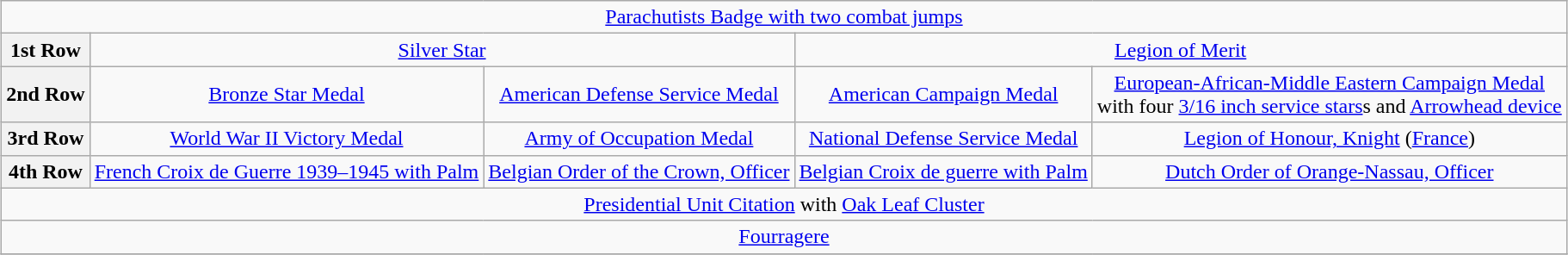<table class="wikitable" style="margin:1em auto; text-align:center;">
<tr>
<td colspan="5"><a href='#'>Parachutists Badge with two combat jumps</a></td>
</tr>
<tr>
<th>1st Row</th>
<td colspan="2"><a href='#'>Silver Star</a></td>
<td colspan="2"><a href='#'>Legion of Merit</a></td>
</tr>
<tr>
<th>2nd Row</th>
<td><a href='#'>Bronze Star Medal</a></td>
<td><a href='#'>American Defense Service Medal</a></td>
<td><a href='#'>American Campaign Medal</a></td>
<td><a href='#'>European-African-Middle Eastern Campaign Medal</a> <br> with four <a href='#'>3/16 inch service stars</a>s and <a href='#'>Arrowhead device</a></td>
</tr>
<tr>
<th>3rd Row</th>
<td><a href='#'>World War II Victory Medal</a></td>
<td><a href='#'>Army of Occupation Medal</a></td>
<td><a href='#'>National Defense Service Medal</a></td>
<td><a href='#'>Legion of Honour, Knight</a> (<a href='#'>France</a>)</td>
</tr>
<tr>
<th>4th Row</th>
<td><a href='#'>French Croix de Guerre 1939–1945 with Palm</a></td>
<td><a href='#'>Belgian Order of the Crown, Officer</a></td>
<td><a href='#'>Belgian Croix de guerre with Palm</a></td>
<td><a href='#'>Dutch Order of Orange-Nassau, Officer</a></td>
</tr>
<tr>
<td colspan="5"><a href='#'>Presidential Unit Citation</a> with <a href='#'>Oak Leaf Cluster</a></td>
</tr>
<tr>
<td colspan="5"><a href='#'>Fourragere</a></td>
</tr>
<tr>
</tr>
</table>
